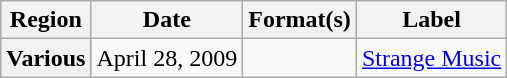<table class="wikitable plainrowheaders">
<tr>
<th scope="col">Region</th>
<th scope="col">Date</th>
<th scope="col">Format(s)</th>
<th scope="col">Label</th>
</tr>
<tr>
<th scope="row">Various</th>
<td>April 28, 2009</td>
<td></td>
<td><a href='#'>Strange Music</a></td>
</tr>
</table>
